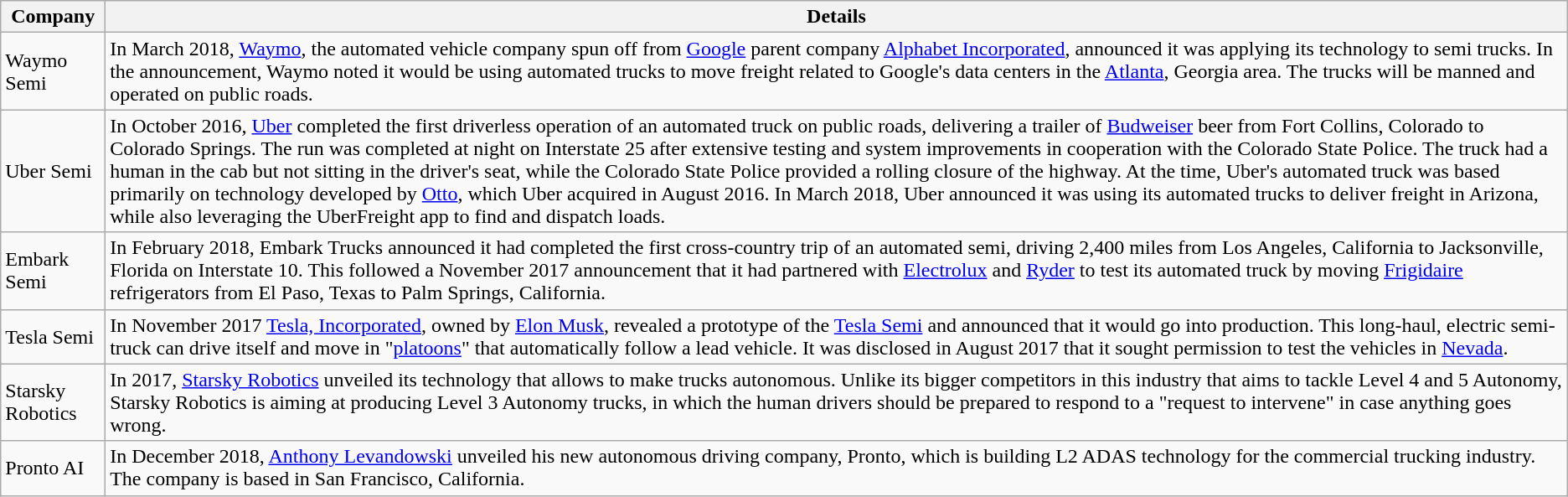<table class="wikitable">
<tr>
<th>Company</th>
<th>Details</th>
</tr>
<tr>
<td>Waymo Semi</td>
<td>In March 2018, <a href='#'>Waymo</a>, the automated vehicle company spun off from <a href='#'>Google</a> parent company <a href='#'>Alphabet Incorporated</a>, announced it was applying its technology to semi trucks. In the announcement, Waymo noted it would be using automated trucks to move freight related to Google's data centers in the <a href='#'>Atlanta</a>, Georgia area. The trucks will be manned and operated on public roads.</td>
</tr>
<tr>
<td>Uber Semi</td>
<td>In October 2016, <a href='#'>Uber</a> completed the first driverless operation of an automated truck on public roads, delivering a trailer of <a href='#'>Budweiser</a> beer from Fort Collins, Colorado to Colorado Springs. The run was completed at night on Interstate 25 after extensive testing and system improvements in cooperation with the Colorado State Police. The truck had a human in the cab but not sitting in the driver's seat, while the Colorado State Police provided a rolling closure of the highway. At the time, Uber's automated truck was based primarily on technology developed by <a href='#'>Otto</a>, which Uber acquired in August 2016. In March 2018, Uber announced it was using its automated trucks to deliver freight in Arizona, while also leveraging the UberFreight app to find and dispatch loads.</td>
</tr>
<tr>
<td>Embark Semi</td>
<td>In February 2018, Embark Trucks announced it had completed the first cross-country trip of an automated semi, driving 2,400 miles from Los Angeles, California to Jacksonville, Florida on Interstate 10. This followed a November 2017 announcement that it had partnered with <a href='#'>Electrolux</a> and <a href='#'>Ryder</a> to test its automated truck by moving <a href='#'>Frigidaire</a> refrigerators from El Paso, Texas to Palm Springs, California.</td>
</tr>
<tr>
<td>Tesla Semi</td>
<td>In November 2017 <a href='#'>Tesla, Incorporated</a>, owned by <a href='#'>Elon Musk</a>, revealed a prototype of the <a href='#'>Tesla Semi</a> and announced that it would go into production. This long-haul, electric semi-truck can drive itself and move in "<a href='#'>platoons</a>" that automatically follow a lead vehicle. It was disclosed in August 2017 that it sought permission to test the vehicles in <a href='#'>Nevada</a>.</td>
</tr>
<tr>
<td>Starsky Robotics</td>
<td>In 2017, <a href='#'>Starsky Robotics</a> unveiled its technology that allows to make trucks autonomous. Unlike its bigger competitors in this industry that aims to tackle Level 4 and 5 Autonomy, Starsky Robotics is aiming at producing Level 3 Autonomy trucks, in which the human drivers should be prepared to respond to a "request to intervene" in case anything goes wrong.</td>
</tr>
<tr>
<td>Pronto AI</td>
<td>In December 2018, <a href='#'>Anthony Levandowski</a> unveiled his new autonomous driving company, Pronto, which is building L2 ADAS technology for the commercial trucking industry. The company is based in San Francisco, California.</td>
</tr>
</table>
